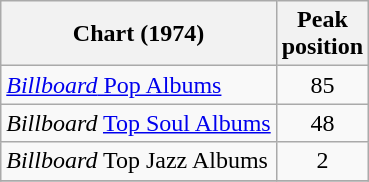<table class="wikitable">
<tr>
<th>Chart (1974)</th>
<th>Peak<br>position</th>
</tr>
<tr>
<td><a href='#'><em>Billboard</em> Pop Albums</a></td>
<td align=center>85</td>
</tr>
<tr>
<td><em>Billboard</em> <a href='#'>Top Soul Albums</a></td>
<td align=center>48</td>
</tr>
<tr>
<td><em>Billboard</em> Top Jazz Albums</td>
<td align=center>2</td>
</tr>
<tr>
</tr>
</table>
